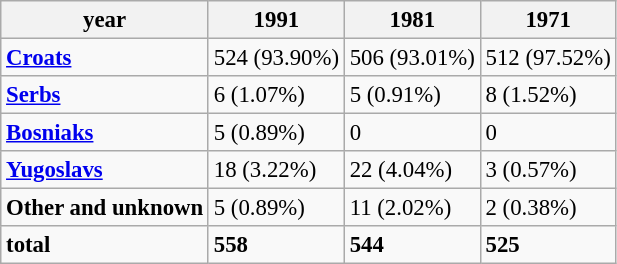<table class="wikitable" style="font-size:95%;">
<tr>
<th>year</th>
<th>1991</th>
<th>1981</th>
<th>1971</th>
</tr>
<tr>
<td><strong><a href='#'>Croats</a></strong></td>
<td>524 (93.90%)</td>
<td>506 (93.01%)</td>
<td>512 (97.52%)</td>
</tr>
<tr>
<td><strong><a href='#'>Serbs</a></strong></td>
<td>6 (1.07%)</td>
<td>5 (0.91%)</td>
<td>8 (1.52%)</td>
</tr>
<tr>
<td><strong><a href='#'>Bosniaks</a></strong></td>
<td>5 (0.89%)</td>
<td>0</td>
<td>0</td>
</tr>
<tr>
<td><strong><a href='#'>Yugoslavs</a></strong></td>
<td>18 (3.22%)</td>
<td>22 (4.04%)</td>
<td>3 (0.57%)</td>
</tr>
<tr>
<td><strong>Other and unknown</strong></td>
<td>5 (0.89%)</td>
<td>11 (2.02%)</td>
<td>2 (0.38%)</td>
</tr>
<tr>
<td><strong>total</strong></td>
<td><strong>558</strong></td>
<td><strong>544</strong></td>
<td><strong>525</strong></td>
</tr>
</table>
